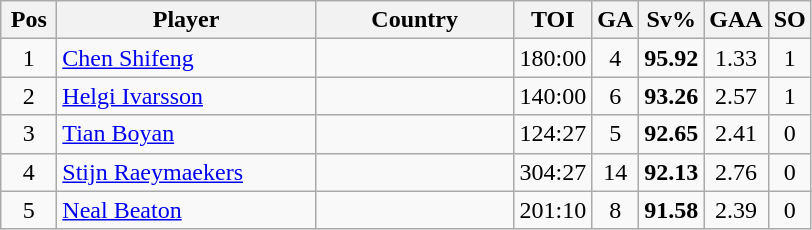<table class="wikitable sortable" style="text-align: center;">
<tr>
<th width=30>Pos</th>
<th width=165>Player</th>
<th width=125>Country</th>
<th width=20>TOI</th>
<th width=20>GA</th>
<th width=20>Sv%</th>
<th width=20>GAA</th>
<th width=20>SO</th>
</tr>
<tr>
<td>1</td>
<td align=left><a href='#'>Chen Shifeng</a></td>
<td align=left></td>
<td>180:00</td>
<td>4</td>
<td><strong>95.92</strong></td>
<td>1.33</td>
<td>1</td>
</tr>
<tr>
<td>2</td>
<td align=left><a href='#'>Helgi Ivarsson</a></td>
<td align=left></td>
<td>140:00</td>
<td>6</td>
<td><strong>93.26</strong></td>
<td>2.57</td>
<td>1</td>
</tr>
<tr>
<td>3</td>
<td align=left><a href='#'>Tian Boyan</a></td>
<td align=left></td>
<td>124:27</td>
<td>5</td>
<td><strong>92.65</strong></td>
<td>2.41</td>
<td>0</td>
</tr>
<tr>
<td>4</td>
<td align=left><a href='#'>Stijn Raeymaekers</a></td>
<td align=left></td>
<td>304:27</td>
<td>14</td>
<td><strong>92.13</strong></td>
<td>2.76</td>
<td>0</td>
</tr>
<tr>
<td>5</td>
<td align=left><a href='#'>Neal Beaton</a></td>
<td align=left></td>
<td>201:10</td>
<td>8</td>
<td><strong>91.58</strong></td>
<td>2.39</td>
<td>0</td>
</tr>
</table>
